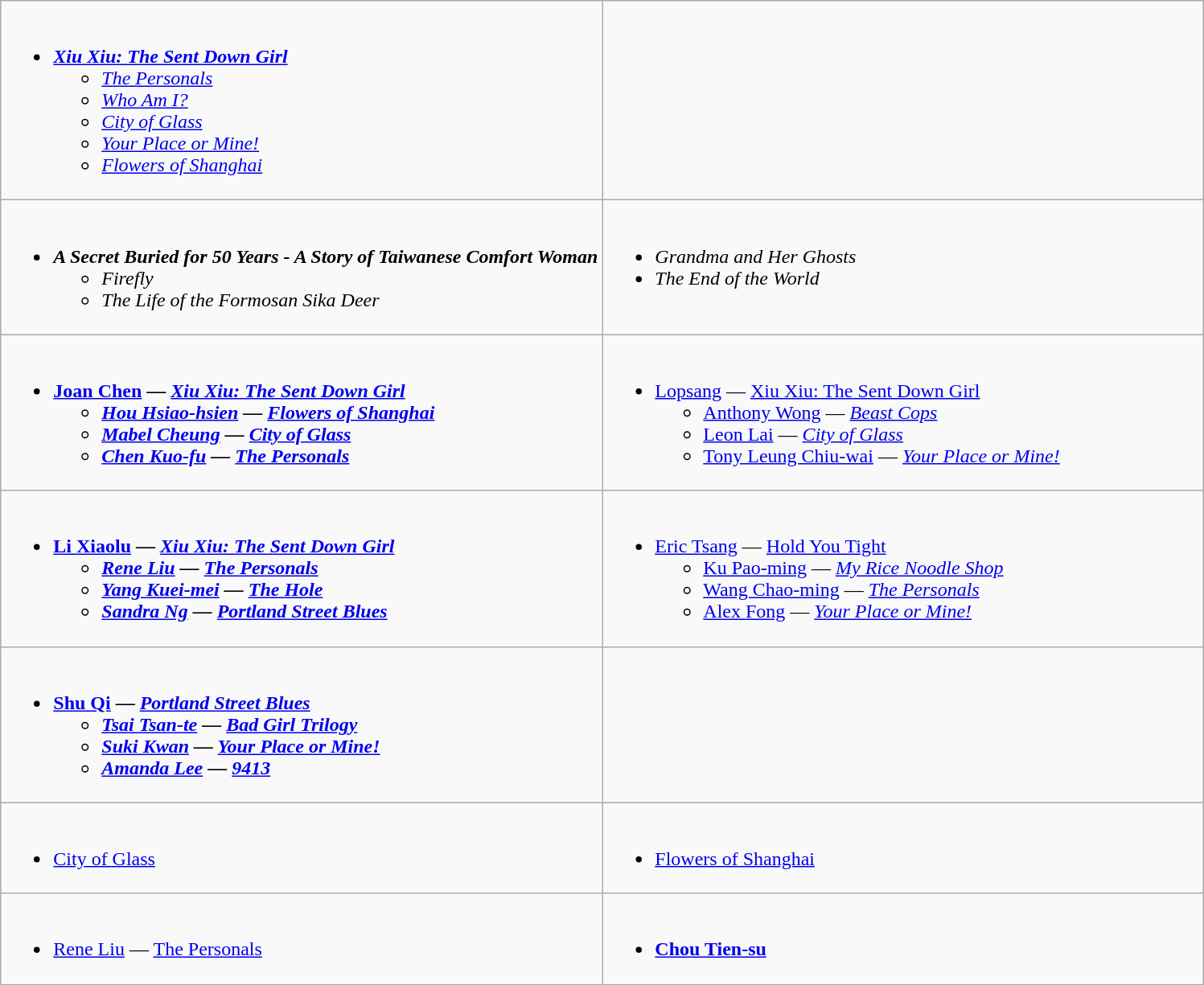<table class=wikitable>
<tr>
<td valign="top" width="50%"><br><ul><li><strong><em><a href='#'>Xiu Xiu: The Sent Down Girl</a></em></strong><ul><li><em><a href='#'>The Personals</a></em></li><li><em><a href='#'>Who Am I?</a></em></li><li><em><a href='#'>City of Glass</a></em></li><li><em><a href='#'>Your Place or Mine!</a></em></li><li><em><a href='#'>Flowers of Shanghai</a></em></li></ul></li></ul></td>
<td valign="top" width="50%"><br>
</td>
</tr>
<tr>
<td valign="top" width="50%"><br><ul><li><strong><em>A Secret Buried for 50 Years - A Story of Taiwanese Comfort Woman</em></strong><ul><li><em>Firefly</em></li><li><em>The Life of the Formosan Sika Deer</em></li></ul></li></ul></td>
<td valign="top" width="50%"><br><ul><li><em>Grandma and Her Ghosts</em></li><li><em>The End of the World</em></li></ul></td>
</tr>
<tr>
<td valign="top" width="50%"><br><ul><li><strong><a href='#'>Joan Chen</a> — <em><a href='#'>Xiu Xiu: The Sent Down Girl</a><strong><em><ul><li><a href='#'>Hou Hsiao-hsien</a>  — </em><a href='#'>Flowers of Shanghai</a><em></li><li><a href='#'>Mabel Cheung</a> — </em><a href='#'>City of Glass</a><em></li><li><a href='#'>Chen Kuo-fu</a> — </em><a href='#'>The Personals</a><em></li></ul></li></ul></td>
<td valign="top" width="50%"><br><ul><li></strong><a href='#'>Lopsang</a> — </em><a href='#'>Xiu Xiu: The Sent Down Girl</a></em></strong><ul><li><a href='#'>Anthony Wong</a> — <em><a href='#'>Beast Cops</a></em></li><li><a href='#'>Leon Lai</a> — <em><a href='#'>City of Glass</a></em></li><li><a href='#'>Tony Leung Chiu-wai</a> — <em><a href='#'>Your Place or Mine!</a></em></li></ul></li></ul></td>
</tr>
<tr>
<td valign="top" width="50%"><br><ul><li><strong><a href='#'>Li Xiaolu</a> — <em><a href='#'>Xiu Xiu: The Sent Down Girl</a><strong><em><ul><li><a href='#'>Rene Liu</a> — </em><a href='#'>The Personals</a><em></li><li><a href='#'>Yang Kuei-mei</a> — </em><a href='#'>The Hole</a><em></li><li><a href='#'>Sandra Ng</a> — </em><a href='#'>Portland Street Blues</a><em></li></ul></li></ul></td>
<td valign="top" width="50%"><br><ul><li></strong><a href='#'>Eric Tsang</a> — </em><a href='#'>Hold You Tight</a></em></strong><ul><li><a href='#'>Ku Pao-ming</a> — <em><a href='#'>My Rice Noodle Shop</a></em></li><li><a href='#'>Wang Chao-ming</a> — <em><a href='#'>The Personals</a></em></li><li><a href='#'>Alex Fong</a> — <em><a href='#'>Your Place or Mine!</a></em></li></ul></li></ul></td>
</tr>
<tr>
<td valign="top" width="50%"><br><ul><li><strong><a href='#'>Shu Qi</a> — <em><a href='#'>Portland Street Blues</a><strong><em><ul><li><a href='#'>Tsai Tsan-te</a> — </em><a href='#'>Bad Girl Trilogy</a><em></li><li><a href='#'>Suki Kwan</a> — </em><a href='#'>Your Place or Mine!</a><em></li><li><a href='#'>Amanda Lee</a> — </em><a href='#'>9413</a><em></li></ul></li></ul></td>
</tr>
<tr>
<td valign="top" width="50%"><br><ul><li></em></strong><a href='#'>City of Glass</a><strong><em></li></ul></td>
<td valign="top" width="50%"><br><ul><li></em></strong><a href='#'>Flowers of Shanghai</a><strong><em></li></ul></td>
</tr>
<tr>
<td valign="top" width="50%"><br><ul><li></strong><a href='#'>Rene Liu</a> — </em><a href='#'>The Personals</a></em></strong></li></ul></td>
<td valign="top" width="50%"><br><ul><li><strong><a href='#'>Chou Tien-su</a></strong></li></ul></td>
</tr>
</table>
